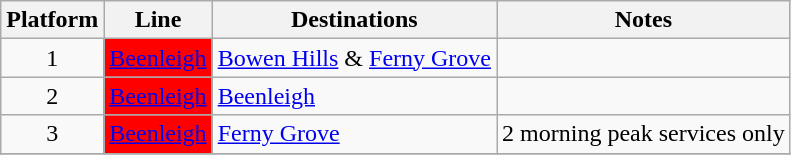<table class="wikitable" style="float: none; margin: 0.5em; ">
<tr>
<th>Platform</th>
<th>Line</th>
<th>Destinations</th>
<th>Notes</th>
</tr>
<tr>
<td style="text-align:center;">1</td>
<td style=background:red><a href='#'><span>Beenleigh</span></a></td>
<td><a href='#'>Bowen Hills</a> & <a href='#'>Ferny Grove</a></td>
<td></td>
</tr>
<tr>
<td style="text-align:center;">2</td>
<td style=background:red><a href='#'><span>Beenleigh</span></a></td>
<td><a href='#'>Beenleigh</a></td>
<td></td>
</tr>
<tr>
<td style="text-align:center;">3</td>
<td style=background:red><a href='#'><span>Beenleigh</span></a></td>
<td><a href='#'>Ferny Grove</a></td>
<td>2 morning peak services only</td>
</tr>
<tr>
</tr>
</table>
